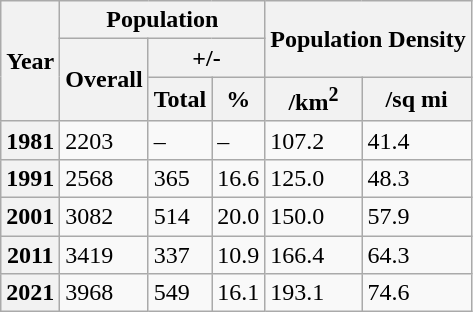<table class="wikitable">
<tr>
<th rowspan="3">Year</th>
<th colspan="3">Population</th>
<th colspan="2" rowspan="2">Population Density</th>
</tr>
<tr>
<th rowspan="2">Overall</th>
<th colspan="2">+/-</th>
</tr>
<tr>
<th>Total</th>
<th>%</th>
<th>/km<sup>2</sup></th>
<th>/sq mi</th>
</tr>
<tr>
<th>1981</th>
<td>2203</td>
<td>–</td>
<td>–</td>
<td>107.2</td>
<td>41.4</td>
</tr>
<tr>
<th>1991</th>
<td>2568</td>
<td>365</td>
<td>16.6</td>
<td>125.0</td>
<td>48.3</td>
</tr>
<tr>
<th>2001</th>
<td>3082</td>
<td>514</td>
<td>20.0</td>
<td>150.0</td>
<td>57.9</td>
</tr>
<tr>
<th>2011</th>
<td>3419</td>
<td>337</td>
<td>10.9</td>
<td>166.4</td>
<td>64.3</td>
</tr>
<tr>
<th>2021</th>
<td>3968</td>
<td>549</td>
<td>16.1</td>
<td>193.1</td>
<td>74.6</td>
</tr>
</table>
